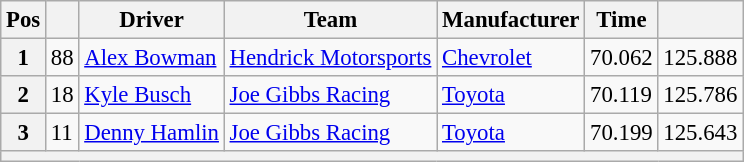<table class="wikitable" style="font-size:95%">
<tr>
<th>Pos</th>
<th></th>
<th>Driver</th>
<th>Team</th>
<th>Manufacturer</th>
<th>Time</th>
<th></th>
</tr>
<tr>
<th>1</th>
<td>88</td>
<td><a href='#'>Alex Bowman</a></td>
<td><a href='#'>Hendrick Motorsports</a></td>
<td><a href='#'>Chevrolet</a></td>
<td>70.062</td>
<td>125.888</td>
</tr>
<tr>
<th>2</th>
<td>18</td>
<td><a href='#'>Kyle Busch</a></td>
<td><a href='#'>Joe Gibbs Racing</a></td>
<td><a href='#'>Toyota</a></td>
<td>70.119</td>
<td>125.786</td>
</tr>
<tr>
<th>3</th>
<td>11</td>
<td><a href='#'>Denny Hamlin</a></td>
<td><a href='#'>Joe Gibbs Racing</a></td>
<td><a href='#'>Toyota</a></td>
<td>70.199</td>
<td>125.643</td>
</tr>
<tr>
<th colspan="7"></th>
</tr>
</table>
